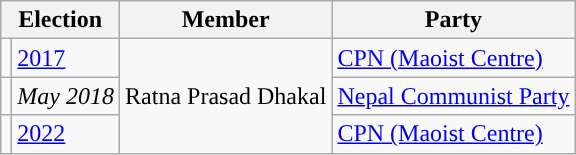<table class="wikitable">
<tr>
<th colspan="2">Election</th>
<th>Member</th>
<th>Party</th>
</tr>
<tr>
<td style="background-color:"></td>
<td><a href='#'>2017</a></td>
<td rowspan="3">Ratna Prasad Dhakal</td>
<td><a href='#'>CPN (Maoist Centre)</a></td>
</tr>
<tr>
<td style="background-color:"></td>
<td><em>May 2018</em></td>
<td><a href='#'>Nepal Communist Party</a></td>
</tr>
<tr>
<td style="background-color:"></td>
<td><a href='#'>2022</a></td>
<td><a href='#'>CPN (Maoist Centre)</a></td>
</tr>
</table>
